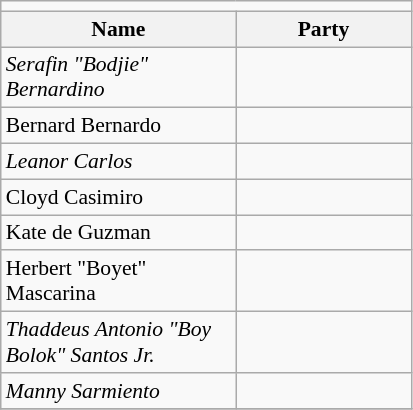<table class=wikitable style="font-size:90%">
<tr>
<td colspan="4" bgcolor=></td>
</tr>
<tr>
<th width=150px>Name</th>
<th colspan="2" width=110px>Party</th>
</tr>
<tr>
<td><em>Serafin "Bodjie" Bernardino</em></td>
<td></td>
</tr>
<tr>
<td>Bernard Bernardo</td>
<td></td>
</tr>
<tr>
<td><em>Leanor Carlos</em></td>
<td></td>
</tr>
<tr>
<td>Cloyd Casimiro</td>
<td></td>
</tr>
<tr>
<td>Kate de Guzman</td>
<td></td>
</tr>
<tr>
<td>Herbert "Boyet" Mascarina</td>
<td></td>
</tr>
<tr>
<td><em>Thaddeus Antonio "Boy Bolok" Santos Jr.</em></td>
<td></td>
</tr>
<tr>
<td><em>Manny Sarmiento</em></td>
<td></td>
</tr>
<tr>
</tr>
</table>
